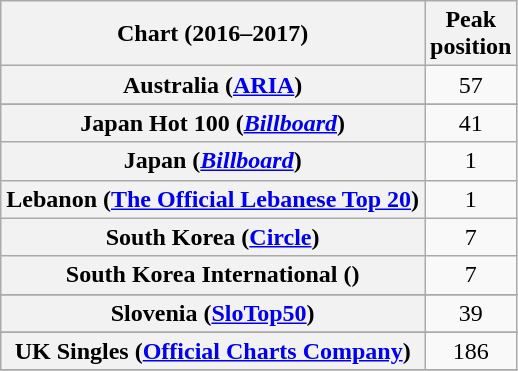<table class="wikitable sortable plainrowheaders" style="text-align:center">
<tr>
<th scope="col">Chart (2016–2017)</th>
<th scope="col">Peak<br>position</th>
</tr>
<tr>
<th scope="row">Australia (<a href='#'>ARIA</a>)</th>
<td>57</td>
</tr>
<tr>
</tr>
<tr>
</tr>
<tr>
</tr>
<tr>
</tr>
<tr>
</tr>
<tr>
</tr>
<tr>
<th scope="row">Japan Hot 100 (<em><a href='#'>Billboard</a></em>)</th>
<td>41</td>
</tr>
<tr>
<th scope="row">Japan (<em><a href='#'>Billboard</a></em>)</th>
<td>1</td>
</tr>
<tr>
<th scope="row">Lebanon (<a href='#'>The Official Lebanese Top 20</a>)</th>
<td>1</td>
</tr>
<tr>
<th scope="row">South Korea (<a href='#'>Circle</a>)</th>
<td>7</td>
</tr>
<tr>
<th scope="row">South Korea International ()</th>
<td>7</td>
</tr>
<tr>
</tr>
<tr>
</tr>
<tr>
<th scope="row">Slovenia (<a href='#'>SloTop50</a>)</th>
<td>39</td>
</tr>
<tr>
</tr>
<tr>
</tr>
<tr>
<th scope="row">UK Singles (<a href='#'>Official Charts Company</a>)</th>
<td>186</td>
</tr>
<tr>
</tr>
</table>
